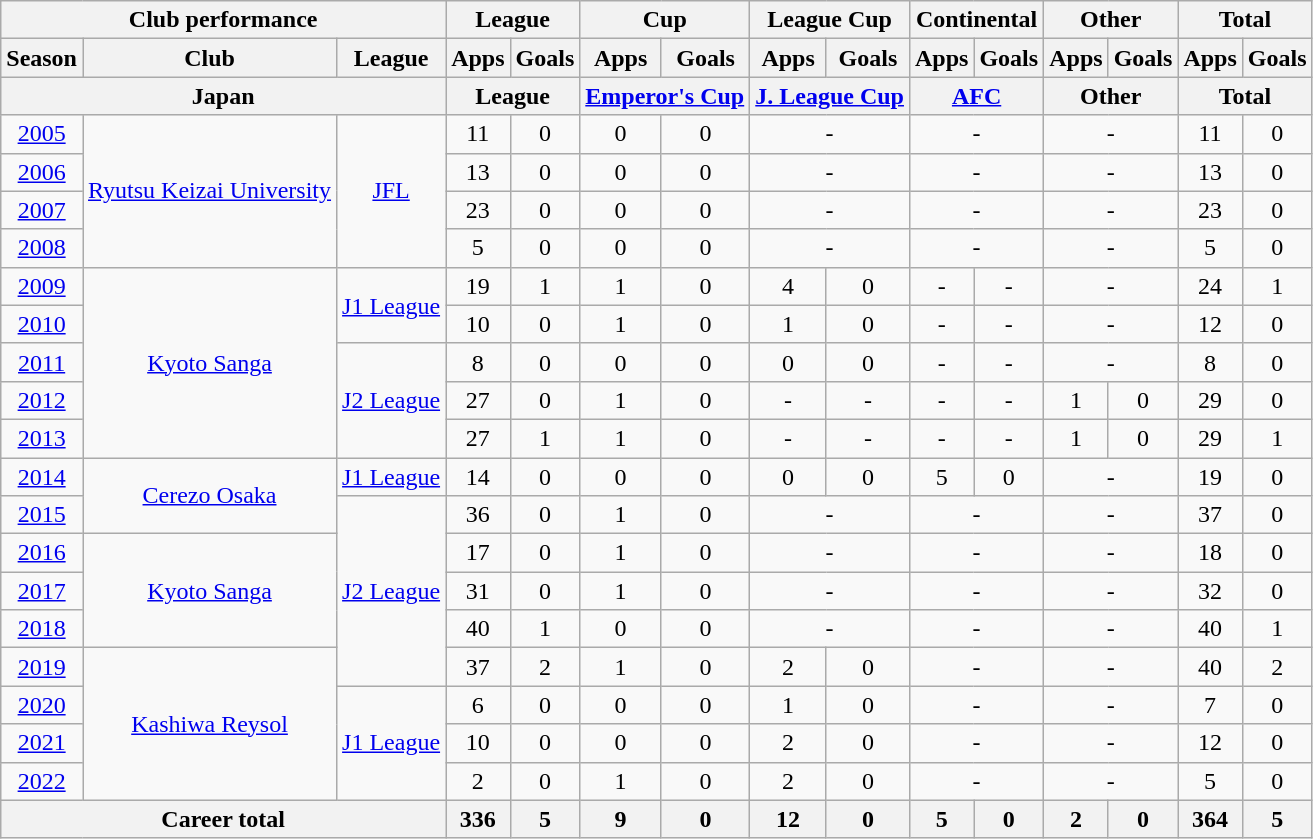<table class="wikitable" style="text-align:center">
<tr>
<th colspan=3>Club performance</th>
<th colspan=2>League</th>
<th colspan=2>Cup</th>
<th colspan=2>League Cup</th>
<th colspan=2>Continental</th>
<th colspan=2>Other</th>
<th colspan=2>Total</th>
</tr>
<tr>
<th>Season</th>
<th>Club</th>
<th>League</th>
<th>Apps</th>
<th>Goals</th>
<th>Apps</th>
<th>Goals</th>
<th>Apps</th>
<th>Goals</th>
<th>Apps</th>
<th>Goals</th>
<th>Apps</th>
<th>Goals</th>
<th>Apps</th>
<th>Goals</th>
</tr>
<tr>
<th colspan=3>Japan</th>
<th colspan=2>League</th>
<th colspan=2><a href='#'>Emperor's Cup</a></th>
<th colspan=2><a href='#'>J. League Cup</a></th>
<th colspan=2><a href='#'>AFC</a></th>
<th colspan=2>Other</th>
<th colspan=2>Total</th>
</tr>
<tr>
<td><a href='#'>2005</a></td>
<td rowspan="4"><a href='#'>Ryutsu Keizai University</a></td>
<td rowspan="4"><a href='#'>JFL</a></td>
<td>11</td>
<td>0</td>
<td>0</td>
<td>0</td>
<td colspan="2">-</td>
<td colspan="2">-</td>
<td colspan="2">-</td>
<td>11</td>
<td>0</td>
</tr>
<tr>
<td><a href='#'>2006</a></td>
<td>13</td>
<td>0</td>
<td>0</td>
<td>0</td>
<td colspan="2">-</td>
<td colspan="2">-</td>
<td colspan="2">-</td>
<td>13</td>
<td>0</td>
</tr>
<tr>
<td><a href='#'>2007</a></td>
<td>23</td>
<td>0</td>
<td>0</td>
<td>0</td>
<td colspan="2">-</td>
<td colspan="2">-</td>
<td colspan="2">-</td>
<td>23</td>
<td>0</td>
</tr>
<tr>
<td><a href='#'>2008</a></td>
<td>5</td>
<td>0</td>
<td>0</td>
<td>0</td>
<td colspan="2">-</td>
<td colspan="2">-</td>
<td colspan="2">-</td>
<td>5</td>
<td>0</td>
</tr>
<tr>
<td><a href='#'>2009</a></td>
<td rowspan="5"><a href='#'>Kyoto Sanga</a></td>
<td rowspan="2"><a href='#'>J1 League</a></td>
<td>19</td>
<td>1</td>
<td>1</td>
<td>0</td>
<td>4</td>
<td>0</td>
<td>-</td>
<td>-</td>
<td colspan="2">-</td>
<td>24</td>
<td>1</td>
</tr>
<tr>
<td><a href='#'>2010</a></td>
<td>10</td>
<td>0</td>
<td>1</td>
<td>0</td>
<td>1</td>
<td>0</td>
<td>-</td>
<td>-</td>
<td colspan="2">-</td>
<td>12</td>
<td>0</td>
</tr>
<tr>
<td><a href='#'>2011</a></td>
<td rowspan="3"><a href='#'>J2 League</a></td>
<td>8</td>
<td>0</td>
<td>0</td>
<td>0</td>
<td>0</td>
<td>0</td>
<td>-</td>
<td>-</td>
<td colspan="2">-</td>
<td>8</td>
<td>0</td>
</tr>
<tr>
<td><a href='#'>2012</a></td>
<td>27</td>
<td>0</td>
<td>1</td>
<td>0</td>
<td>-</td>
<td>-</td>
<td>-</td>
<td>-</td>
<td>1</td>
<td>0</td>
<td>29</td>
<td>0</td>
</tr>
<tr>
<td><a href='#'>2013</a></td>
<td>27</td>
<td>1</td>
<td>1</td>
<td>0</td>
<td>-</td>
<td>-</td>
<td>-</td>
<td>-</td>
<td>1</td>
<td>0</td>
<td>29</td>
<td>1</td>
</tr>
<tr>
<td><a href='#'>2014</a></td>
<td rowspan="2"><a href='#'>Cerezo Osaka</a></td>
<td><a href='#'>J1 League</a></td>
<td>14</td>
<td>0</td>
<td>0</td>
<td>0</td>
<td>0</td>
<td>0</td>
<td>5</td>
<td>0</td>
<td colspan="2">-</td>
<td>19</td>
<td>0</td>
</tr>
<tr>
<td><a href='#'>2015</a></td>
<td rowspan="5"><a href='#'>J2 League</a></td>
<td>36</td>
<td>0</td>
<td>1</td>
<td>0</td>
<td colspan="2">-</td>
<td colspan="2">-</td>
<td colspan="2">-</td>
<td>37</td>
<td>0</td>
</tr>
<tr>
<td><a href='#'>2016</a></td>
<td rowspan="3"><a href='#'>Kyoto Sanga</a></td>
<td>17</td>
<td>0</td>
<td>1</td>
<td>0</td>
<td colspan="2">-</td>
<td colspan="2">-</td>
<td colspan="2">-</td>
<td>18</td>
<td>0</td>
</tr>
<tr>
<td><a href='#'>2017</a></td>
<td>31</td>
<td>0</td>
<td>1</td>
<td>0</td>
<td colspan="2">-</td>
<td colspan="2">-</td>
<td colspan="2">-</td>
<td>32</td>
<td>0</td>
</tr>
<tr>
<td><a href='#'>2018</a></td>
<td>40</td>
<td>1</td>
<td>0</td>
<td>0</td>
<td colspan="2">-</td>
<td colspan="2">-</td>
<td colspan="2">-</td>
<td>40</td>
<td>1</td>
</tr>
<tr>
<td><a href='#'>2019</a></td>
<td rowspan="4"><a href='#'>Kashiwa Reysol</a></td>
<td>37</td>
<td>2</td>
<td>1</td>
<td>0</td>
<td>2</td>
<td>0</td>
<td colspan="2">-</td>
<td colspan="2">-</td>
<td>40</td>
<td>2</td>
</tr>
<tr>
<td><a href='#'>2020</a></td>
<td rowspan="3"><a href='#'>J1 League</a></td>
<td>6</td>
<td>0</td>
<td>0</td>
<td>0</td>
<td>1</td>
<td>0</td>
<td colspan="2">-</td>
<td colspan="2">-</td>
<td>7</td>
<td>0</td>
</tr>
<tr>
<td><a href='#'>2021</a></td>
<td>10</td>
<td>0</td>
<td>0</td>
<td>0</td>
<td>2</td>
<td>0</td>
<td colspan="2">-</td>
<td colspan="2">-</td>
<td>12</td>
<td>0</td>
</tr>
<tr>
<td><a href='#'>2022</a></td>
<td>2</td>
<td>0</td>
<td>1</td>
<td>0</td>
<td>2</td>
<td>0</td>
<td colspan="2">-</td>
<td colspan="2">-</td>
<td>5</td>
<td>0</td>
</tr>
<tr>
<th colspan=3>Career total</th>
<th>336</th>
<th>5</th>
<th>9</th>
<th>0</th>
<th>12</th>
<th>0</th>
<th>5</th>
<th>0</th>
<th>2</th>
<th>0</th>
<th>364</th>
<th>5</th>
</tr>
</table>
